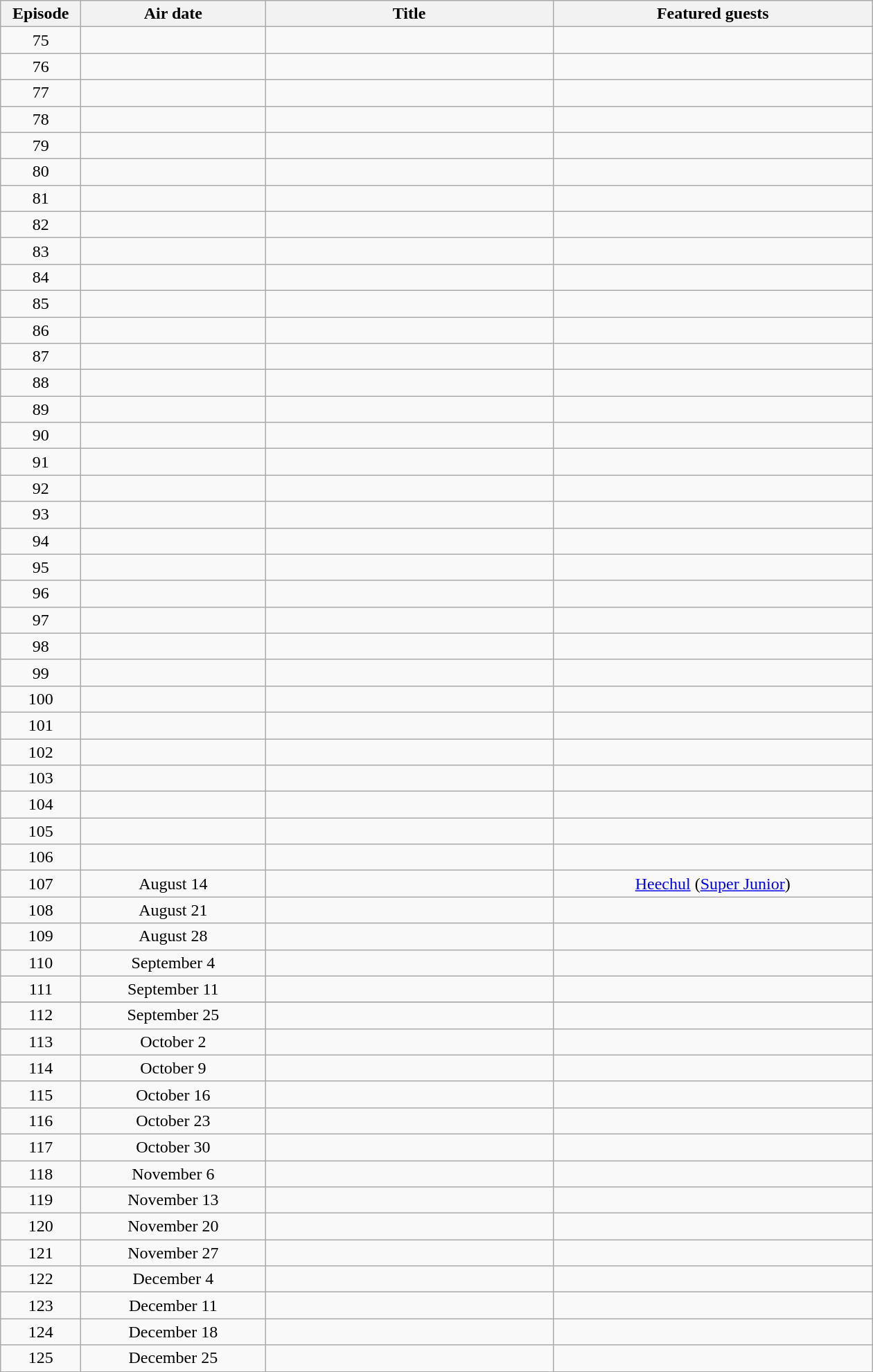<table class="wikitable" style="text-align:center;" width="840px">
<tr>
<th width="70">Episode</th>
<th width="170">Air date</th>
<th title="170">Title</th>
<th width="300">Featured guests</th>
</tr>
<tr>
<td>75</td>
<td></td>
<td></td>
<td></td>
</tr>
<tr>
<td>76</td>
<td></td>
<td></td>
<td></td>
</tr>
<tr>
<td>77</td>
<td></td>
<td></td>
<td></td>
</tr>
<tr>
<td>78</td>
<td></td>
<td></td>
<td></td>
</tr>
<tr>
<td>79</td>
<td></td>
<td></td>
<td></td>
</tr>
<tr>
<td>80</td>
<td></td>
<td></td>
<td></td>
</tr>
<tr>
<td>81</td>
<td></td>
<td></td>
<td></td>
</tr>
<tr>
<td>82</td>
<td></td>
<td></td>
<td></td>
</tr>
<tr>
<td>83</td>
<td></td>
<td></td>
<td></td>
</tr>
<tr>
<td>84</td>
<td></td>
<td></td>
<td></td>
</tr>
<tr>
<td>85</td>
<td></td>
<td></td>
<td></td>
</tr>
<tr>
<td>86</td>
<td></td>
<td></td>
<td></td>
</tr>
<tr>
<td>87</td>
<td></td>
<td></td>
<td></td>
</tr>
<tr>
<td>88</td>
<td></td>
<td></td>
<td></td>
</tr>
<tr>
<td>89</td>
<td></td>
<td></td>
<td></td>
</tr>
<tr>
<td>90</td>
<td></td>
<td></td>
<td></td>
</tr>
<tr>
<td>91</td>
<td></td>
<td></td>
<td></td>
</tr>
<tr>
<td>92</td>
<td></td>
<td></td>
<td></td>
</tr>
<tr>
<td>93</td>
<td></td>
<td></td>
<td></td>
</tr>
<tr>
<td>94</td>
<td></td>
<td></td>
<td></td>
</tr>
<tr>
<td>95</td>
<td></td>
<td></td>
<td></td>
</tr>
<tr>
<td>96</td>
<td></td>
<td></td>
<td></td>
</tr>
<tr>
<td>97</td>
<td></td>
<td></td>
<td></td>
</tr>
<tr>
<td>98</td>
<td></td>
<td></td>
<td></td>
</tr>
<tr>
<td>99</td>
<td></td>
<td></td>
<td></td>
</tr>
<tr>
<td>100</td>
<td></td>
<td></td>
<td></td>
</tr>
<tr>
<td>101</td>
<td></td>
<td></td>
<td></td>
</tr>
<tr>
<td>102</td>
<td></td>
<td></td>
<td></td>
</tr>
<tr>
<td>103</td>
<td></td>
<td></td>
<td></td>
</tr>
<tr>
<td>104</td>
<td></td>
<td></td>
<td></td>
</tr>
<tr>
<td>105</td>
<td></td>
<td></td>
<td></td>
</tr>
<tr>
<td>106</td>
<td></td>
<td></td>
<td></td>
</tr>
<tr>
<td>107</td>
<td>August 14</td>
<td></td>
<td><a href='#'>Heechul</a> (<a href='#'>Super Junior</a>)</td>
</tr>
<tr>
<td>108</td>
<td>August 21</td>
<td></td>
<td></td>
</tr>
<tr>
<td>109</td>
<td>August 28</td>
<td></td>
<td></td>
</tr>
<tr>
<td>110</td>
<td>September 4</td>
<td></td>
<td></td>
</tr>
<tr>
<td>111</td>
<td>September 11</td>
<td></td>
<td></td>
</tr>
<tr>
</tr>
<tr || September 18 || Chuseok Special ||>
</tr>
<tr>
<td>112</td>
<td>September 25</td>
<td></td>
<td></td>
</tr>
<tr>
<td>113</td>
<td>October 2</td>
<td></td>
<td></td>
</tr>
<tr>
<td>114</td>
<td>October 9</td>
<td></td>
<td></td>
</tr>
<tr>
<td>115</td>
<td>October 16</td>
<td></td>
<td></td>
</tr>
<tr>
<td>116</td>
<td>October 23</td>
<td></td>
<td></td>
</tr>
<tr>
<td>117</td>
<td>October 30</td>
<td></td>
<td></td>
</tr>
<tr>
<td>118</td>
<td>November 6</td>
<td></td>
<td></td>
</tr>
<tr>
<td>119</td>
<td>November 13</td>
<td></td>
<td></td>
</tr>
<tr>
<td>120</td>
<td>November 20</td>
<td></td>
<td></td>
</tr>
<tr>
<td>121</td>
<td>November 27</td>
<td></td>
<td></td>
</tr>
<tr>
<td>122</td>
<td>December 4</td>
<td></td>
<td></td>
</tr>
<tr>
<td>123</td>
<td>December 11</td>
<td></td>
<td></td>
</tr>
<tr>
<td>124</td>
<td>December 18</td>
<td></td>
<td></td>
</tr>
<tr>
<td>125</td>
<td>December 25</td>
<td></td>
<td></td>
</tr>
</table>
